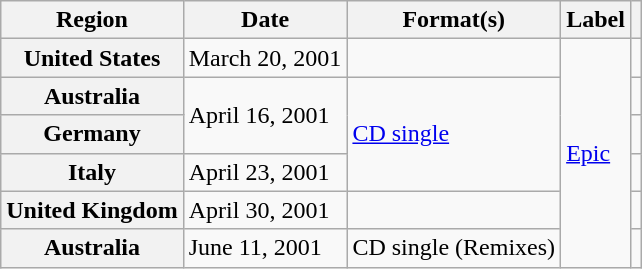<table class="wikitable plainrowheaders">
<tr>
<th scope="col">Region</th>
<th scope="col">Date</th>
<th scope="col">Format(s)</th>
<th scope="col">Label</th>
<th scope="col"></th>
</tr>
<tr>
<th scope="row">United States</th>
<td>March 20, 2001</td>
<td></td>
<td rowspan="6"><a href='#'>Epic</a></td>
<td></td>
</tr>
<tr>
<th scope="row">Australia</th>
<td rowspan="2">April 16, 2001</td>
<td rowspan="3"><a href='#'>CD single</a></td>
<td></td>
</tr>
<tr>
<th scope="row">Germany</th>
<td></td>
</tr>
<tr>
<th scope="row">Italy</th>
<td>April 23, 2001</td>
<td></td>
</tr>
<tr>
<th scope="row">United Kingdom</th>
<td>April 30, 2001</td>
<td></td>
<td></td>
</tr>
<tr>
<th scope="row">Australia</th>
<td>June 11, 2001</td>
<td>CD single (Remixes)</td>
<td></td>
</tr>
</table>
